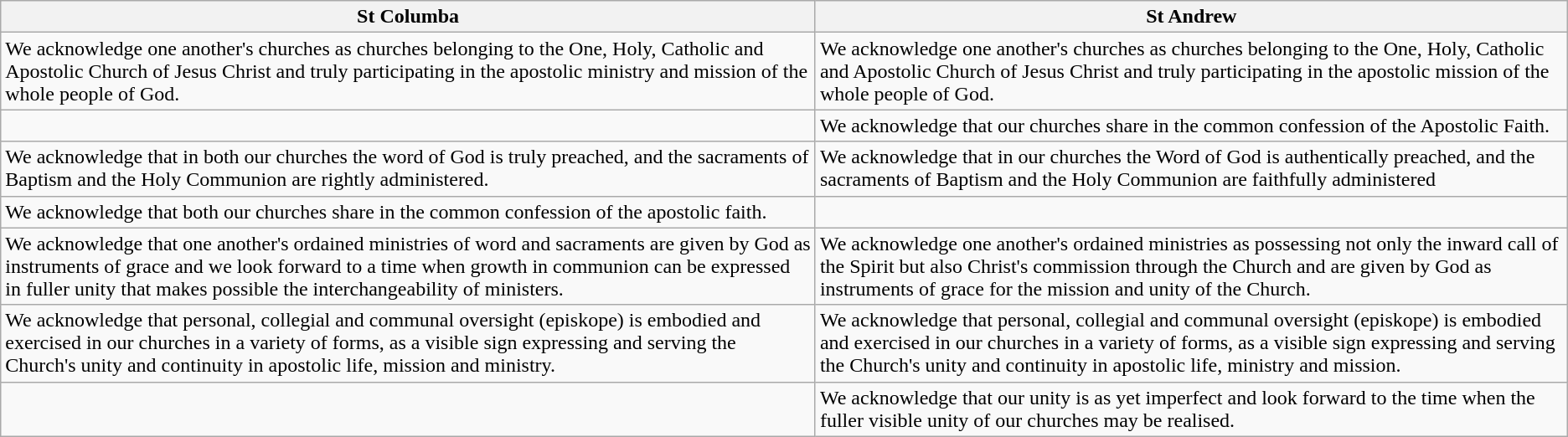<table class=wikitable>
<tr>
<th>St Columba</th>
<th>St Andrew</th>
</tr>
<tr>
<td>We acknowledge one another's churches as churches belonging to the One, Holy, Catholic and Apostolic Church of Jesus Christ and truly participating in the apostolic ministry and mission of the whole people of God.</td>
<td>We acknowledge one another's churches as churches belonging to the One, Holy, Catholic and Apostolic Church of Jesus Christ and truly participating in the apostolic mission of the whole people of God.</td>
</tr>
<tr>
<td></td>
<td>We acknowledge that our churches share in the common confession of the Apostolic Faith.</td>
</tr>
<tr>
<td>We acknowledge that in both our churches the word of God is truly preached, and the sacraments of Baptism and the Holy Communion are rightly administered.</td>
<td>We acknowledge that in our churches the Word of God is authentically preached, and the sacraments of Baptism and the Holy Communion are faithfully administered</td>
</tr>
<tr>
<td>We acknowledge that both our churches share in the common confession of the apostolic faith.</td>
<td></td>
</tr>
<tr>
<td>We acknowledge that one another's ordained ministries of word and sacraments are given by God as instruments of grace and we look forward to a time when growth in communion can be expressed in fuller unity that makes possible the interchangeability of ministers.</td>
<td>We acknowledge one another's ordained ministries as possessing not only the inward call of the Spirit but also Christ's commission through the Church and are given by God as instruments of grace for the mission and unity of the Church.</td>
</tr>
<tr>
<td>We acknowledge that personal, collegial and communal oversight (episkope) is embodied and exercised in our churches in a variety of forms, as a visible sign expressing and serving the Church's unity and continuity in apostolic life, mission and ministry.</td>
<td>We acknowledge that personal, collegial and communal oversight (episkope) is embodied and exercised in our churches in a variety of forms, as a visible sign expressing and serving the Church's unity and continuity in apostolic life, ministry and mission.</td>
</tr>
<tr>
<td></td>
<td>We acknowledge that our unity is as yet imperfect and look forward to the time when the fuller visible unity of our churches may be realised.</td>
</tr>
</table>
